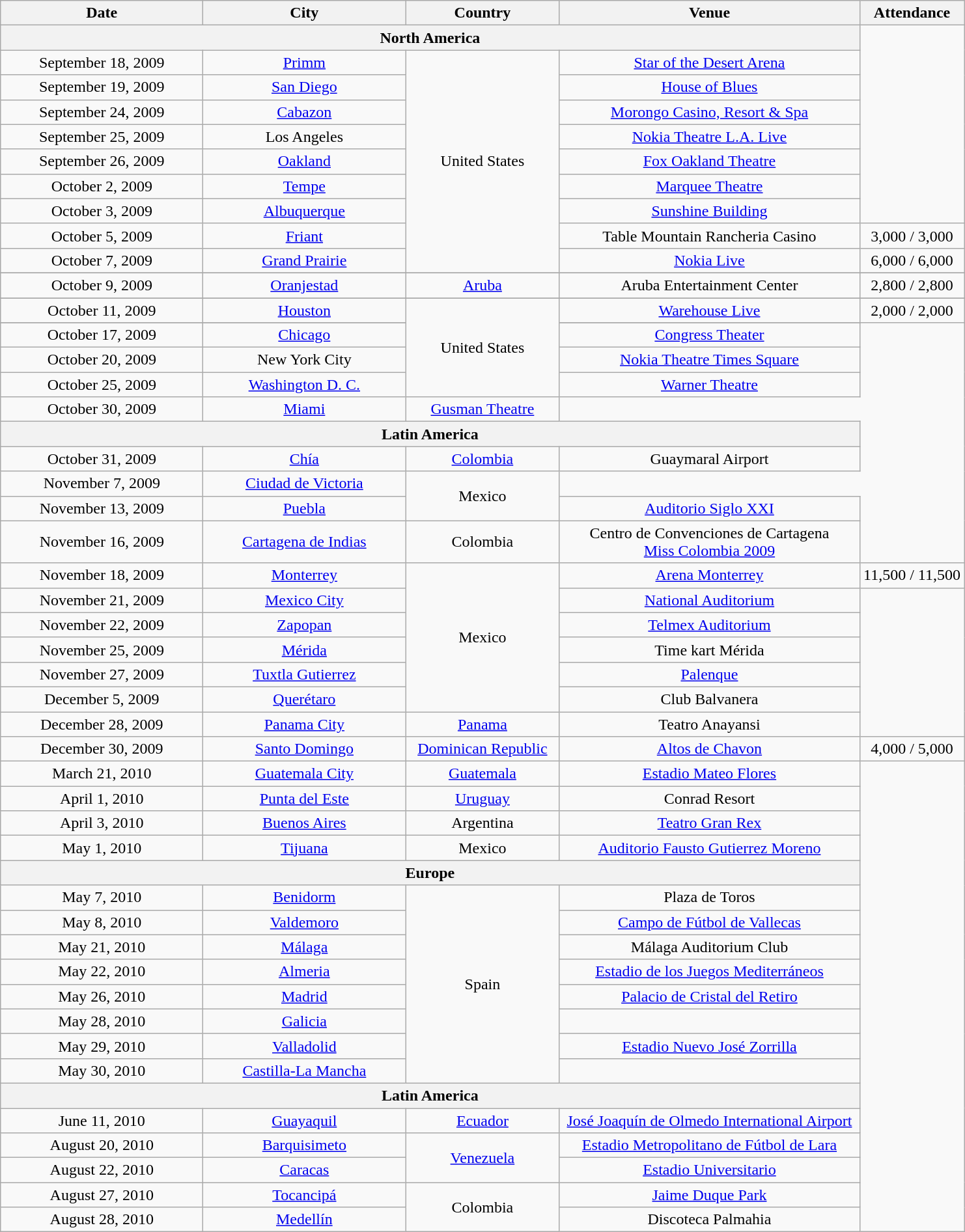<table class="wikitable" style="text-align:center;">
<tr>
<th width="200">Date</th>
<th width="200">City</th>
<th width="150">Country</th>
<th width="300">Venue</th>
<th width="100">Attendance</th>
</tr>
<tr>
<th colspan="4">North America</th>
</tr>
<tr>
<td>September 18, 2009</td>
<td><a href='#'>Primm</a></td>
<td rowspan="9">United States</td>
<td><a href='#'>Star of the Desert Arena</a></td>
</tr>
<tr>
<td>September 19, 2009</td>
<td><a href='#'>San Diego</a></td>
<td><a href='#'>House of Blues</a></td>
</tr>
<tr>
<td>September 24, 2009</td>
<td><a href='#'>Cabazon</a></td>
<td><a href='#'>Morongo Casino, Resort & Spa</a></td>
</tr>
<tr>
<td>September 25, 2009</td>
<td>Los Angeles</td>
<td><a href='#'>Nokia Theatre L.A. Live</a></td>
</tr>
<tr>
<td>September 26, 2009</td>
<td><a href='#'>Oakland</a></td>
<td><a href='#'>Fox Oakland Theatre</a></td>
</tr>
<tr>
<td>October 2, 2009</td>
<td><a href='#'>Tempe</a></td>
<td><a href='#'>Marquee Theatre</a></td>
</tr>
<tr>
<td>October 3, 2009</td>
<td><a href='#'>Albuquerque</a></td>
<td><a href='#'>Sunshine Building</a></td>
</tr>
<tr>
<td>October 5, 2009</td>
<td><a href='#'>Friant</a></td>
<td>Table Mountain Rancheria Casino</td>
<td>3,000 / 3,000</td>
</tr>
<tr>
<td>October 7, 2009</td>
<td><a href='#'>Grand Prairie</a></td>
<td><a href='#'>Nokia Live</a></td>
<td>6,000 / 6,000</td>
</tr>
<tr>
</tr>
<tr>
<td>October 9, 2009</td>
<td><a href='#'>Oranjestad</a></td>
<td><a href='#'>Aruba</a></td>
<td>Aruba Entertainment Center</td>
<td>2,800 / 2,800</td>
</tr>
<tr>
</tr>
<tr>
<td>October 11, 2009</td>
<td><a href='#'>Houston</a></td>
<td rowspan="5">United States</td>
<td><a href='#'>Warehouse Live</a></td>
<td>2,000 / 2,000</td>
</tr>
<tr>
</tr>
<tr>
<td>October 17, 2009</td>
<td><a href='#'>Chicago</a></td>
<td><a href='#'>Congress Theater</a></td>
</tr>
<tr>
<td>October 20, 2009</td>
<td>New York City</td>
<td><a href='#'>Nokia Theatre Times Square</a></td>
</tr>
<tr>
<td>October 25, 2009</td>
<td><a href='#'>Washington D. C.</a></td>
<td><a href='#'>Warner Theatre</a></td>
</tr>
<tr>
<td>October 30, 2009</td>
<td><a href='#'>Miami</a></td>
<td><a href='#'>Gusman Theatre</a></td>
</tr>
<tr>
<th colspan="4">Latin America</th>
</tr>
<tr>
<td>October 31, 2009</td>
<td><a href='#'>Chía</a></td>
<td><a href='#'>Colombia</a></td>
<td>Guaymaral Airport</td>
</tr>
<tr>
<td>November 7, 2009</td>
<td><a href='#'>Ciudad de Victoria</a></td>
<td rowspan="2">Mexico</td>
</tr>
<tr>
<td>November 13, 2009</td>
<td><a href='#'>Puebla</a></td>
<td><a href='#'>Auditorio Siglo XXI</a></td>
</tr>
<tr>
<td>November 16, 2009</td>
<td><a href='#'>Cartagena de Indias</a></td>
<td>Colombia</td>
<td>Centro de Convenciones de Cartagena<br><a href='#'>Miss Colombia 2009</a></td>
</tr>
<tr>
<td>November 18, 2009</td>
<td><a href='#'>Monterrey</a></td>
<td rowspan="6">Mexico</td>
<td><a href='#'>Arena Monterrey</a></td>
<td>11,500 / 11,500</td>
</tr>
<tr>
<td>November 21, 2009</td>
<td><a href='#'>Mexico City</a></td>
<td><a href='#'>National Auditorium</a></td>
</tr>
<tr>
<td>November 22, 2009</td>
<td><a href='#'>Zapopan</a></td>
<td><a href='#'>Telmex Auditorium</a></td>
</tr>
<tr>
<td>November 25, 2009</td>
<td><a href='#'>Mérida</a></td>
<td>Time kart Mérida</td>
</tr>
<tr>
<td>November 27, 2009</td>
<td><a href='#'>Tuxtla Gutierrez</a></td>
<td><a href='#'>Palenque</a></td>
</tr>
<tr>
<td>December 5, 2009</td>
<td><a href='#'>Querétaro</a></td>
<td>Club Balvanera</td>
</tr>
<tr>
<td>December 28, 2009</td>
<td><a href='#'>Panama City</a></td>
<td><a href='#'>Panama</a></td>
<td>Teatro Anayansi</td>
</tr>
<tr>
<td>December 30, 2009</td>
<td><a href='#'>Santo Domingo</a></td>
<td><a href='#'>Dominican Republic</a></td>
<td><a href='#'>Altos de Chavon</a></td>
<td>4,000 / 5,000</td>
</tr>
<tr>
<td>March 21, 2010 </td>
<td><a href='#'>Guatemala City</a></td>
<td><a href='#'>Guatemala</a></td>
<td><a href='#'>Estadio Mateo Flores</a></td>
</tr>
<tr>
<td>April 1, 2010</td>
<td><a href='#'>Punta del Este</a></td>
<td><a href='#'>Uruguay</a></td>
<td>Conrad Resort</td>
</tr>
<tr>
<td>April 3, 2010</td>
<td><a href='#'>Buenos Aires</a></td>
<td>Argentina</td>
<td><a href='#'>Teatro Gran Rex</a></td>
</tr>
<tr>
<td>May 1, 2010</td>
<td><a href='#'>Tijuana</a></td>
<td>Mexico</td>
<td><a href='#'>Auditorio Fausto Gutierrez Moreno</a></td>
</tr>
<tr>
<th colspan="4">Europe</th>
</tr>
<tr>
<td>May 7, 2010</td>
<td><a href='#'>Benidorm</a></td>
<td rowspan="8">Spain</td>
<td>Plaza de Toros</td>
</tr>
<tr>
<td>May 8, 2010</td>
<td><a href='#'>Valdemoro</a></td>
<td><a href='#'>Campo de Fútbol de Vallecas</a></td>
</tr>
<tr>
<td>May 21, 2010</td>
<td><a href='#'>Málaga</a></td>
<td>Málaga Auditorium Club</td>
</tr>
<tr>
<td>May 22, 2010</td>
<td><a href='#'>Almeria</a></td>
<td><a href='#'>Estadio de los Juegos Mediterráneos</a></td>
</tr>
<tr>
<td>May 26, 2010</td>
<td><a href='#'>Madrid</a></td>
<td><a href='#'>Palacio de Cristal del Retiro</a></td>
</tr>
<tr>
<td>May 28, 2010</td>
<td><a href='#'>Galicia</a></td>
<td></td>
</tr>
<tr>
<td>May 29, 2010</td>
<td><a href='#'>Valladolid</a></td>
<td><a href='#'>Estadio Nuevo José Zorrilla</a></td>
</tr>
<tr>
<td>May 30, 2010</td>
<td><a href='#'>Castilla-La Mancha</a></td>
<td></td>
</tr>
<tr>
<th colspan="4">Latin America</th>
</tr>
<tr>
<td>June 11, 2010</td>
<td><a href='#'>Guayaquil</a></td>
<td><a href='#'>Ecuador</a></td>
<td><a href='#'>José Joaquín de Olmedo International Airport</a></td>
</tr>
<tr>
<td>August 20, 2010</td>
<td><a href='#'>Barquisimeto</a></td>
<td rowspan="2"><a href='#'>Venezuela</a></td>
<td><a href='#'>Estadio Metropolitano de Fútbol de Lara</a></td>
</tr>
<tr>
<td>August 22, 2010</td>
<td><a href='#'>Caracas</a></td>
<td><a href='#'>Estadio Universitario</a></td>
</tr>
<tr>
<td>August 27, 2010</td>
<td><a href='#'>Tocancipá</a></td>
<td rowspan="3">Colombia</td>
<td><a href='#'>Jaime Duque Park</a></td>
</tr>
<tr>
<td>August 28, 2010</td>
<td><a href='#'>Medellín</a></td>
<td>Discoteca Palmahia</td>
</tr>
</table>
